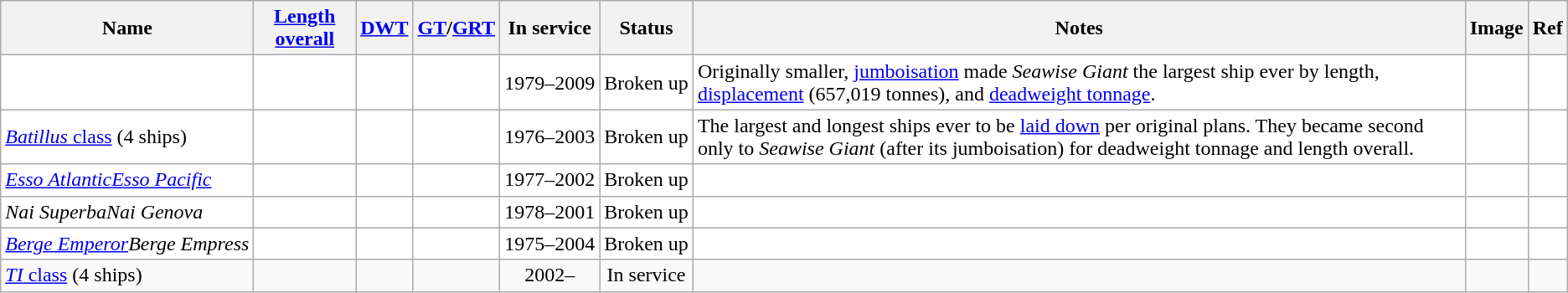<table class="sortable wikitable">
<tr>
<th align="left">Name</th>
<th><a href='#'>Length overall</a></th>
<th data-sort-type="number"><a href='#'>DWT</a></th>
<th><a href='#'>GT</a>/<a href='#'>GRT</a></th>
<th style="white-space:nowrap">In service</th>
<th>Status</th>
<th class="unsortable">Notes</th>
<th class="unsortable">Image</th>
<th class="unsortable">Ref</th>
</tr>
<tr style="background:#FFFFFF;">
<td style="white-space:nowrap"><em></em></td>
<td align="center"></td>
<td style="white-space:nowrap" align="center"></td>
<td style="white-space:nowrap" align="center"></td>
<td style="white-space:nowrap" align="center">1979–2009</td>
<td style="white-space:nowrap" align="center">Broken up</td>
<td>Originally smaller, <a href='#'>jumboisation</a> made <em>Seawise Giant</em> the largest ship ever by length, <a href='#'>displacement</a> (657,019 tonnes), and <a href='#'>deadweight tonnage</a>.</td>
<td></td>
<td align="center"></td>
</tr>
<tr style="background:#FFFFFF;">
<td><a href='#'><em>Batillus</em> class</a> (4 ships)</td>
<td align="center"></td>
<td style="white-space:nowrap" align="center"></td>
<td style="white-space:nowrap" align="center"></td>
<td style="white-space:nowrap" align="center">1976–2003</td>
<td style="white-space:nowrap" align="center">Broken up</td>
<td>The largest and longest ships ever to be <a href='#'>laid down</a> per original plans. They became second only to <em>Seawise Giant</em> (after its jumboisation) for deadweight tonnage and length overall.</td>
<td></td>
<td align="center"><br>



</td>
</tr>
<tr style="background:#FFFFFF;">
<td style="white-space:nowrap"><a href='#'><em>Esso Atlantic</em></a><a href='#'><em>Esso Pacific</em></a></td>
<td align="center"></td>
<td style="white-space:nowrap" align="center"></td>
<td style="white-space:nowrap" align="center"></td>
<td style="white-space:nowrap" align="center">1977–2002</td>
<td style="white-space:nowrap" align="center">Broken up</td>
<td></td>
<td></td>
<td align="center"></td>
</tr>
<tr style="background:#FFFFFF;">
<td style="white-space:nowrap"><em>Nai Superba</em><em>Nai Genova</em></td>
<td align="center"></td>
<td style="white-space:nowrap" align="center"></td>
<td style="white-space:nowrap" align="center"></td>
<td style="white-space:nowrap" align="center">1978–2001</td>
<td style="white-space:nowrap" align="center">Broken up</td>
<td></td>
<td></td>
<td align="center"><br>
</td>
</tr>
<tr style="background:#FFFFFF;">
<td style="white-space:nowrap"><em><a href='#'>Berge Emperor</a></em><em>Berge Empress</em></td>
<td align="center"></td>
<td style="white-space:nowrap" align="center"></td>
<td style="white-space:nowrap" align="center"></td>
<td style="white-space:nowrap" align="center">1975–2004</td>
<td style="white-space:nowrap" align="center">Broken up</td>
<td></td>
<td></td>
<td align="center"><br>
</td>
</tr>
<tr>
<td><a href='#'><em>TI</em> class</a> (4 ships)</td>
<td align="center"></td>
<td style="white-space:nowrap" align="center"></td>
<td style="white-space:nowrap" align="center"></td>
<td style="white-space:nowrap" align="center">2002–</td>
<td style="white-space:nowrap" align="center">In service</td>
<td></td>
<td></td>
<td align="center"></td>
</tr>
</table>
